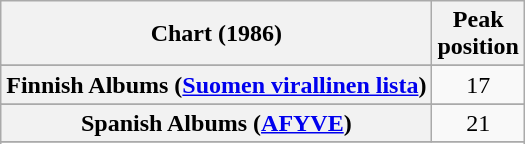<table class="wikitable sortable plainrowheaders" style="text-align:center">
<tr>
<th scope="col">Chart (1986)</th>
<th scope="col">Peak<br>position</th>
</tr>
<tr>
</tr>
<tr>
<th scope="row">Finnish Albums (<a href='#'>Suomen virallinen lista</a>)</th>
<td>17</td>
</tr>
<tr>
</tr>
<tr>
</tr>
<tr>
<th scope="row">Spanish Albums (<a href='#'>AFYVE</a>)</th>
<td>21</td>
</tr>
<tr>
</tr>
<tr>
</tr>
<tr>
</tr>
</table>
